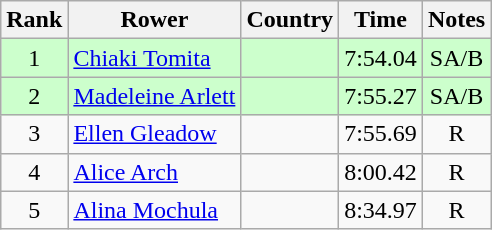<table class="wikitable" style="text-align:center">
<tr>
<th>Rank</th>
<th>Rower</th>
<th>Country</th>
<th>Time</th>
<th>Notes</th>
</tr>
<tr bgcolor=ccffcc>
<td>1</td>
<td align="left"><a href='#'>Chiaki Tomita</a></td>
<td align="left"></td>
<td>7:54.04</td>
<td>SA/B</td>
</tr>
<tr bgcolor=ccffcc>
<td>2</td>
<td align="left"><a href='#'>Madeleine Arlett</a></td>
<td align="left"></td>
<td>7:55.27</td>
<td>SA/B</td>
</tr>
<tr>
<td>3</td>
<td align="left"><a href='#'>Ellen Gleadow</a></td>
<td align="left"></td>
<td>7:55.69</td>
<td>R</td>
</tr>
<tr>
<td>4</td>
<td align="left"><a href='#'>Alice Arch</a></td>
<td align="left"></td>
<td>8:00.42</td>
<td>R</td>
</tr>
<tr>
<td>5</td>
<td align="left"><a href='#'>Alina Mochula</a></td>
<td align="left"></td>
<td>8:34.97</td>
<td>R</td>
</tr>
</table>
